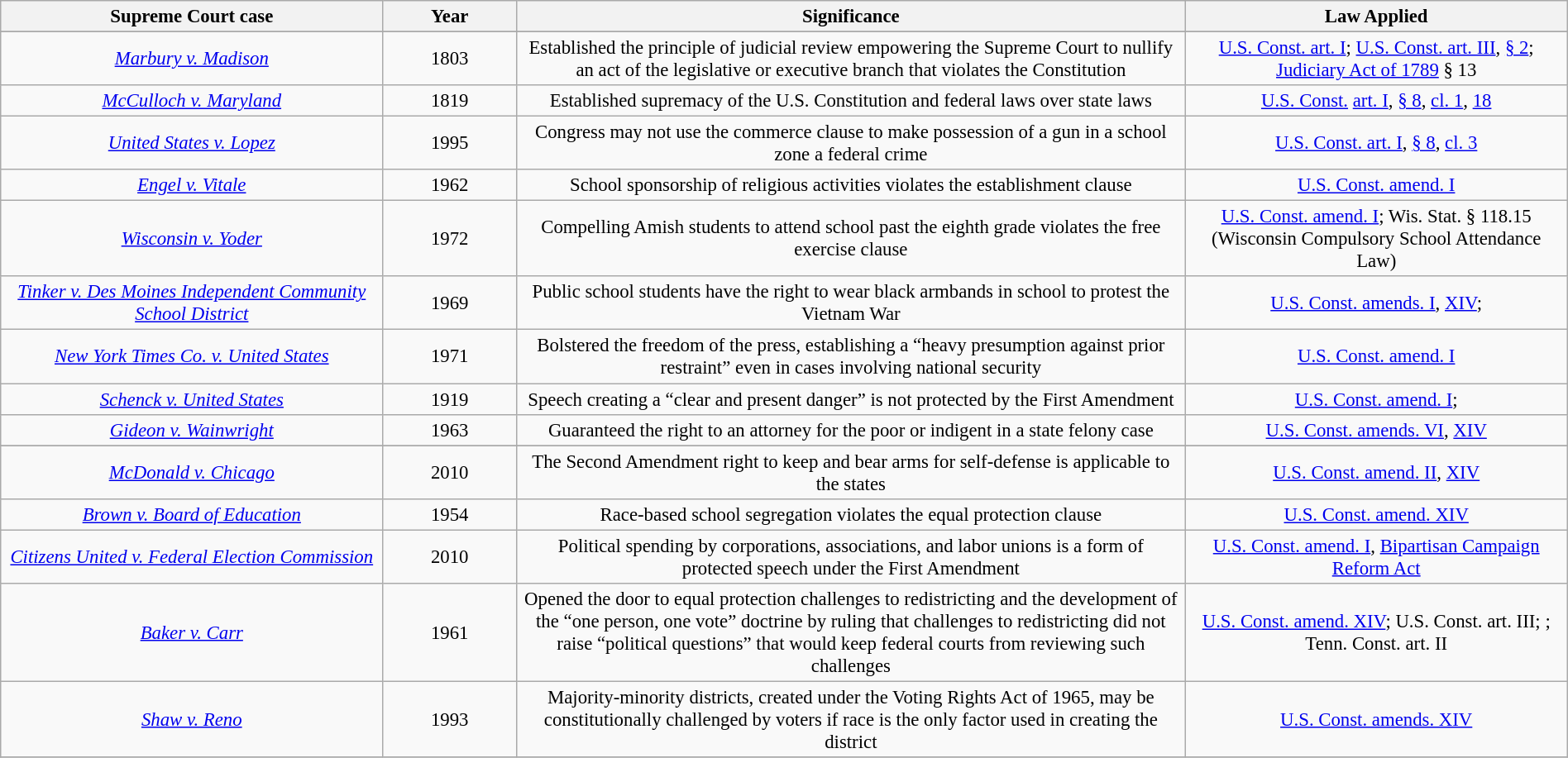<table class="wikitable" style="text-align:center; font-size:95%; line-height:18px; width:100%;">
<tr>
<th width="20%">Supreme Court case</th>
<th width="7%">Year</th>
<th width="35%">Significance</th>
<th width="20%">Law Applied</th>
</tr>
<tr>
</tr>
<tr>
</tr>
<tr>
<td><em><a href='#'>Marbury v. Madison</a></em></td>
<td>1803</td>
<td>Established the principle of judicial review empowering the Supreme Court to nullify an act of the legislative or executive branch that violates the Constitution</td>
<td><a href='#'>U.S. Const. art. I</a>; <a href='#'>U.S. Const. art. III</a>, <a href='#'>§ 2</a>; <a href='#'>Judiciary Act of 1789</a> § 13</td>
</tr>
<tr>
<td><em><a href='#'>McCulloch v. Maryland</a></em></td>
<td>1819</td>
<td>Established supremacy of the U.S. Constitution and federal laws over state laws</td>
<td><a href='#'>U.S. Const.</a> <a href='#'>art. I</a>, <a href='#'>§ 8</a>, <a href='#'>cl. 1</a>, <a href='#'>18</a></td>
</tr>
<tr>
<td><em><a href='#'>United States v. Lopez</a></em></td>
<td>1995</td>
<td>Congress may not use the commerce clause to make possession of a gun in a school zone a federal crime</td>
<td><a href='#'>U.S. Const. art. I</a>, <a href='#'>§ 8</a>, <a href='#'>cl. 3</a></td>
</tr>
<tr>
<td><em><a href='#'>Engel v. Vitale</a></em></td>
<td>1962</td>
<td>School sponsorship of religious activities violates the establishment clause</td>
<td><a href='#'>U.S. Const. amend. I</a></td>
</tr>
<tr>
<td><em><a href='#'>Wisconsin v. Yoder</a></em></td>
<td>1972</td>
<td>Compelling Amish students to attend school past the eighth grade violates the free exercise clause</td>
<td><a href='#'>U.S. Const. amend. I</a>; Wis. Stat. § 118.15 (Wisconsin Compulsory School Attendance Law)</td>
</tr>
<tr>
<td><em><a href='#'>Tinker v. Des Moines Independent Community School District</a></em></td>
<td>1969</td>
<td>Public school students have the right to wear black armbands in school to protest the Vietnam War</td>
<td><a href='#'>U.S. Const. amends. I</a>, <a href='#'>XIV</a>; </td>
</tr>
<tr>
<td><em><a href='#'>New York Times Co. v. United States</a></em></td>
<td>1971</td>
<td>Bolstered the freedom of the press, establishing a “heavy presumption against prior restraint” even in cases involving national security</td>
<td><a href='#'>U.S. Const. amend. I</a></td>
</tr>
<tr>
<td><em><a href='#'>Schenck v. United States</a></em></td>
<td>1919</td>
<td>Speech creating a “clear and present danger” is not protected by the First Amendment</td>
<td><a href='#'>U.S. Const. amend. I</a>; </td>
</tr>
<tr>
<td><em><a href='#'>Gideon v. Wainwright</a></em></td>
<td>1963</td>
<td>Guaranteed the right to an attorney for the poor or indigent in a state felony case</td>
<td><a href='#'>U.S. Const. amends. VI</a>, <a href='#'>XIV</a></td>
</tr>
<tr>
</tr>
<tr>
<td><em><a href='#'>McDonald v. Chicago</a></em></td>
<td>2010</td>
<td>The Second Amendment right to keep and bear arms for self-defense is applicable to the states</td>
<td><a href='#'>U.S. Const. amend. II</a>, <a href='#'>XIV</a></td>
</tr>
<tr>
<td><em><a href='#'>Brown v. Board of Education</a></em></td>
<td>1954</td>
<td>Race-based school segregation violates the equal protection clause</td>
<td><a href='#'>U.S. Const. amend. XIV</a></td>
</tr>
<tr>
<td><em><a href='#'>Citizens United v. Federal Election Commission</a></em></td>
<td>2010</td>
<td>Political spending by corporations, associations, and labor unions is a form of protected speech under the First Amendment</td>
<td><a href='#'>U.S. Const. amend. I</a>, <a href='#'>Bipartisan Campaign Reform Act</a></td>
</tr>
<tr>
<td><em><a href='#'>Baker v. Carr</a></em></td>
<td>1961</td>
<td>Opened the door to equal protection challenges to redistricting and the development of the “one person, one vote” doctrine by ruling that challenges to redistricting did not raise “political questions” that would keep federal courts from reviewing such challenges</td>
<td><a href='#'>U.S. Const. amend. XIV</a>; U.S. Const. art. III; ; Tenn. Const. art. II</td>
</tr>
<tr>
<td><em><a href='#'>Shaw v. Reno</a></em></td>
<td>1993</td>
<td>Majority-minority districts, created under the Voting Rights Act of 1965, may be constitutionally challenged by voters if race is the only factor used in creating the district</td>
<td><a href='#'>U.S. Const. amends. XIV</a></td>
</tr>
<tr>
</tr>
</table>
